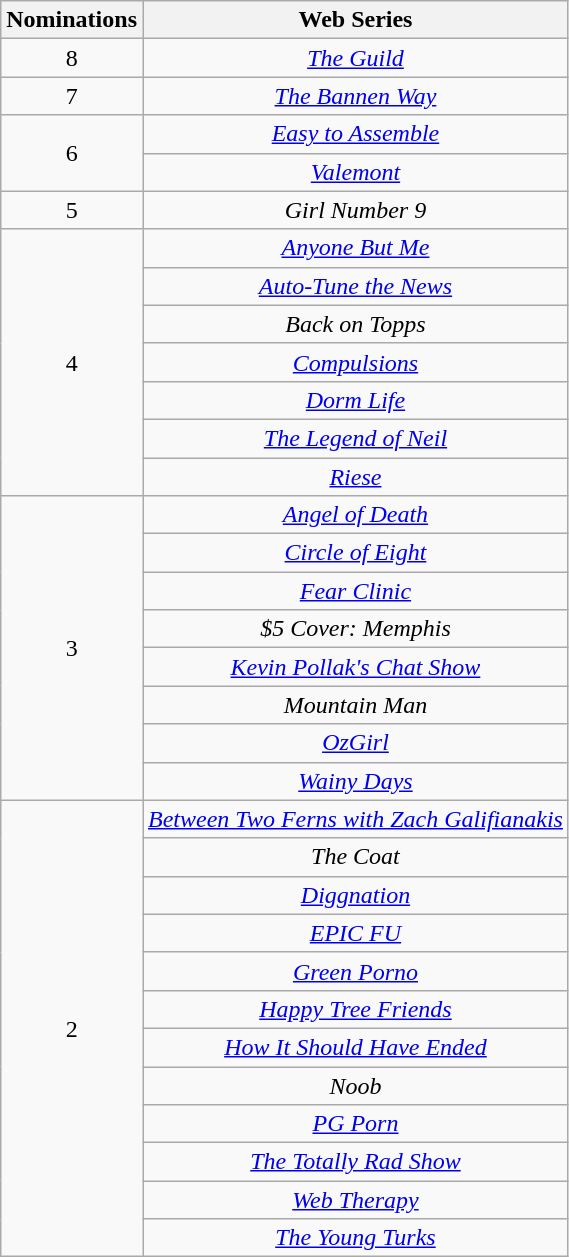<table class="wikitable plainrowheaders" style="text-align:center;">
<tr>
<th scope="col" style="width:55px;">Nominations</th>
<th scope="col" style="text-align:center;">Web Series</th>
</tr>
<tr>
<td scope="row" style="text-align:center">8</td>
<td><a href='#'><em>The Guild</em></a></td>
</tr>
<tr>
<td scope="row" style="text-align:center">7</td>
<td><em><a href='#'>The Bannen Way</a></em></td>
</tr>
<tr>
<td rowspan="2">6</td>
<td><em><a href='#'>Easy to Assemble</a></em></td>
</tr>
<tr>
<td><em><a href='#'>Valemont</a></em></td>
</tr>
<tr>
<td>5</td>
<td><em>Girl Number 9</em></td>
</tr>
<tr>
<td rowspan="7">4</td>
<td><em><a href='#'>Anyone But Me</a></em></td>
</tr>
<tr>
<td><em><a href='#'>Auto-Tune the News</a></em></td>
</tr>
<tr>
<td><em>Back on Topps</em></td>
</tr>
<tr>
<td><em><a href='#'>Compulsions</a></em></td>
</tr>
<tr>
<td><em><a href='#'>Dorm Life</a></em></td>
</tr>
<tr>
<td><em><a href='#'>The Legend of Neil</a></em></td>
</tr>
<tr>
<td><a href='#'><em>Riese</em></a></td>
</tr>
<tr>
<td rowspan="8">3</td>
<td><a href='#'><em>Angel of Death</em></a></td>
</tr>
<tr>
<td><em><a href='#'>Circle of Eight</a></em></td>
</tr>
<tr>
<td><em><a href='#'>Fear Clinic</a></em></td>
</tr>
<tr>
<td><em>$5 Cover: Memphis</em></td>
</tr>
<tr>
<td><em><a href='#'>Kevin Pollak's Chat Show</a></em></td>
</tr>
<tr>
<td><em>Mountain Man</em></td>
</tr>
<tr>
<td><em><a href='#'>OzGirl</a></em></td>
</tr>
<tr>
<td><em><a href='#'>Wainy Days</a></em></td>
</tr>
<tr>
<td rowspan="12">2</td>
<td><em><a href='#'>Between Two Ferns with Zach Galifianakis</a></em></td>
</tr>
<tr>
<td><em>The Coat</em></td>
</tr>
<tr>
<td><em><a href='#'>Diggnation</a></em></td>
</tr>
<tr>
<td><a href='#'><em>EPIC FU</em></a></td>
</tr>
<tr>
<td><em><a href='#'>Green Porno</a></em></td>
</tr>
<tr>
<td><em><a href='#'>Happy Tree Friends</a></em></td>
</tr>
<tr>
<td><em><a href='#'>How It Should Have Ended</a></em></td>
</tr>
<tr>
<td><em>Noob</em></td>
</tr>
<tr>
<td><em><a href='#'>PG Porn</a></em></td>
</tr>
<tr>
<td><em><a href='#'>The Totally Rad Show</a></em></td>
</tr>
<tr>
<td><em><a href='#'>Web Therapy</a></em></td>
</tr>
<tr>
<td><em><a href='#'>The Young Turks</a></em></td>
</tr>
</table>
